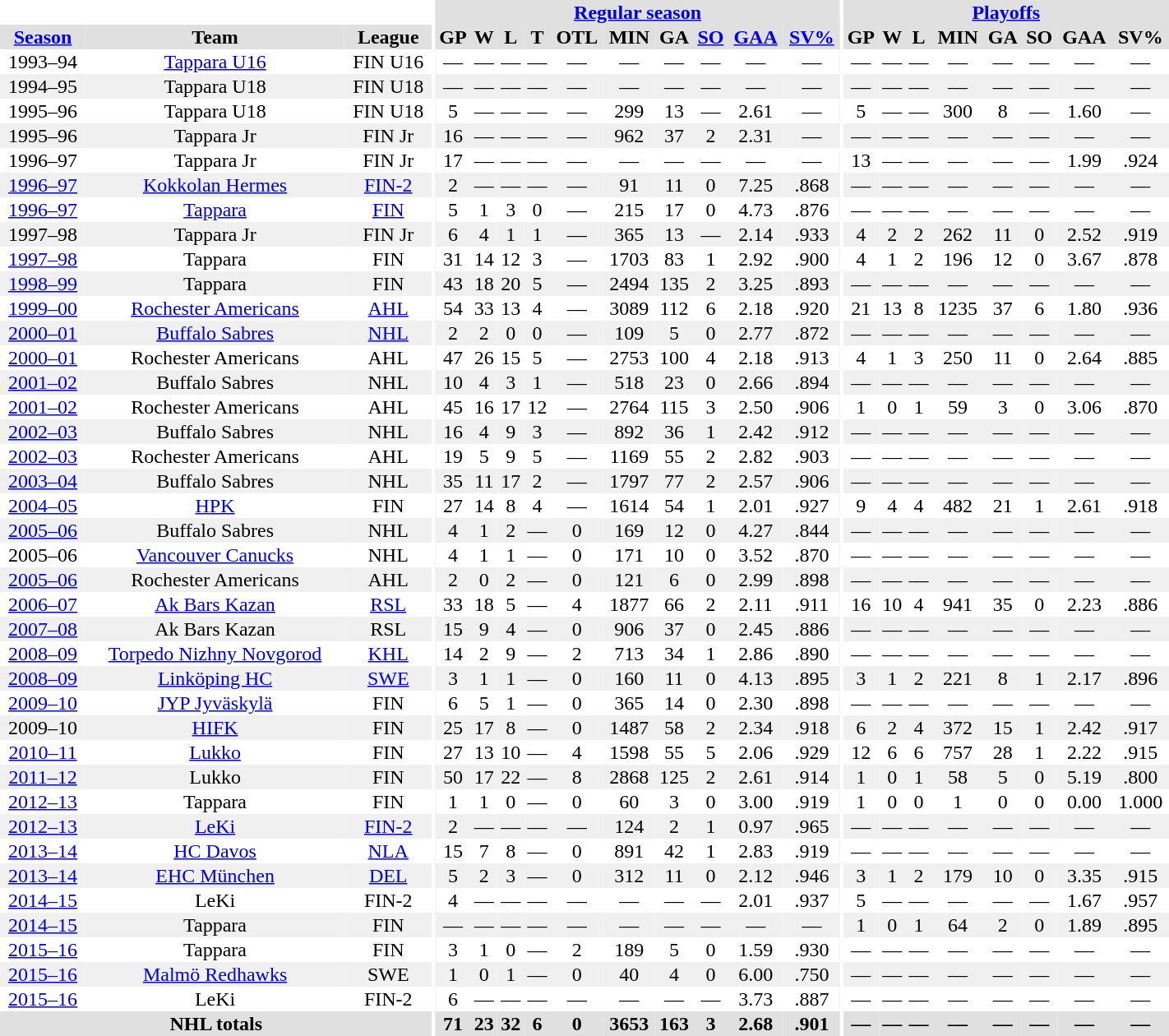<table border="0" cellpadding="1" cellspacing="0" style="width:75%; text-align:center;">
<tr bgcolor="#e0e0e0">
<th colspan="3" bgcolor="#ffffff"></th>
<th rowspan="99" bgcolor="#ffffff"></th>
<th colspan="10" bgcolor="#e0e0e0"><a href='#'>Regular season</a></th>
<th rowspan="99" bgcolor="#ffffff"></th>
<th colspan="8" bgcolor="#e0e0e0"><a href='#'>Playoffs</a></th>
</tr>
<tr bgcolor="#e0e0e0">
<th><a href='#'>Season</a></th>
<th>Team</th>
<th>League</th>
<th>GP</th>
<th>W</th>
<th>L</th>
<th>T</th>
<th>OTL</th>
<th>MIN</th>
<th>GA</th>
<th><a href='#'>SO</a></th>
<th><a href='#'>GAA</a></th>
<th><a href='#'>SV%</a></th>
<th>GP</th>
<th>W</th>
<th>L</th>
<th>MIN</th>
<th>GA</th>
<th>SO</th>
<th>GAA</th>
<th>SV%</th>
</tr>
<tr>
<td>1993–94</td>
<td><a href='#'>Tappara U16</a></td>
<td>FIN U16</td>
<td>—</td>
<td>—</td>
<td>—</td>
<td>—</td>
<td>—</td>
<td>—</td>
<td>—</td>
<td>—</td>
<td>—</td>
<td>—</td>
<td>—</td>
<td>—</td>
<td>—</td>
<td>—</td>
<td>—</td>
<td>—</td>
<td>—</td>
<td>—</td>
</tr>
<tr bgcolor="#f0f0f0">
<td>1994–95</td>
<td>Tappara U18</td>
<td>FIN U18</td>
<td>—</td>
<td>—</td>
<td>—</td>
<td>—</td>
<td>—</td>
<td>—</td>
<td>—</td>
<td>—</td>
<td>—</td>
<td>—</td>
<td>—</td>
<td>—</td>
<td>—</td>
<td>—</td>
<td>—</td>
<td>—</td>
<td>—</td>
<td>—</td>
</tr>
<tr>
<td>1995–96</td>
<td>Tappara U18</td>
<td>FIN U18</td>
<td>5</td>
<td>—</td>
<td>—</td>
<td>—</td>
<td>—</td>
<td>299</td>
<td>13</td>
<td>—</td>
<td>2.61</td>
<td>—</td>
<td>5</td>
<td>—</td>
<td>—</td>
<td>300</td>
<td>8</td>
<td>—</td>
<td>1.60</td>
<td>—</td>
</tr>
<tr bgcolor="#f0f0f0">
<td>1995–96</td>
<td>Tappara Jr</td>
<td>FIN Jr</td>
<td>16</td>
<td>—</td>
<td>—</td>
<td>—</td>
<td>—</td>
<td>962</td>
<td>37</td>
<td>2</td>
<td>2.31</td>
<td>—</td>
<td>—</td>
<td>—</td>
<td>—</td>
<td>—</td>
<td>—</td>
<td>—</td>
<td>—</td>
<td>—</td>
</tr>
<tr>
<td>1996–97</td>
<td>Tappara Jr</td>
<td>FIN Jr</td>
<td>17</td>
<td>—</td>
<td>—</td>
<td>—</td>
<td>—</td>
<td>—</td>
<td>—</td>
<td>—</td>
<td>—</td>
<td>—</td>
<td>13</td>
<td>—</td>
<td>—</td>
<td>—</td>
<td>—</td>
<td>—</td>
<td>1.99</td>
<td>.924</td>
</tr>
<tr bgcolor="#f0f0f0">
<td><a href='#'>1996–97</a></td>
<td><a href='#'>Kokkolan Hermes</a></td>
<td><a href='#'>FIN-2</a></td>
<td>2</td>
<td>—</td>
<td>—</td>
<td>—</td>
<td>—</td>
<td>91</td>
<td>11</td>
<td>0</td>
<td>7.25</td>
<td>.868</td>
<td>—</td>
<td>—</td>
<td>—</td>
<td>—</td>
<td>—</td>
<td>—</td>
<td>—</td>
<td>—</td>
</tr>
<tr>
<td><a href='#'>1996–97</a></td>
<td><a href='#'>Tappara</a></td>
<td><a href='#'>FIN</a></td>
<td>5</td>
<td>1</td>
<td>3</td>
<td>0</td>
<td>—</td>
<td>215</td>
<td>17</td>
<td>0</td>
<td>4.73</td>
<td>.876</td>
<td>—</td>
<td>—</td>
<td>—</td>
<td>—</td>
<td>—</td>
<td>—</td>
<td>—</td>
<td>—</td>
</tr>
<tr bgcolor="#f0f0f0">
<td>1997–98</td>
<td>Tappara Jr</td>
<td>FIN Jr</td>
<td>6</td>
<td>4</td>
<td>1</td>
<td>1</td>
<td>—</td>
<td>365</td>
<td>13</td>
<td>—</td>
<td>2.14</td>
<td>.933</td>
<td>4</td>
<td>2</td>
<td>2</td>
<td>262</td>
<td>11</td>
<td>0</td>
<td>2.52</td>
<td>.919</td>
</tr>
<tr>
<td><a href='#'>1997–98</a></td>
<td>Tappara</td>
<td>FIN</td>
<td>31</td>
<td>14</td>
<td>12</td>
<td>3</td>
<td>—</td>
<td>1703</td>
<td>83</td>
<td>1</td>
<td>2.92</td>
<td>.900</td>
<td>4</td>
<td>1</td>
<td>2</td>
<td>196</td>
<td>12</td>
<td>0</td>
<td>3.67</td>
<td>.878</td>
</tr>
<tr bgcolor="#f0f0f0">
<td><a href='#'>1998–99</a></td>
<td>Tappara</td>
<td>FIN</td>
<td>43</td>
<td>18</td>
<td>20</td>
<td>5</td>
<td>—</td>
<td>2494</td>
<td>135</td>
<td>2</td>
<td>3.25</td>
<td>.893</td>
<td>—</td>
<td>—</td>
<td>—</td>
<td>—</td>
<td>—</td>
<td>—</td>
<td>—</td>
<td>—</td>
</tr>
<tr>
<td><a href='#'>1999–00</a></td>
<td><a href='#'>Rochester Americans</a></td>
<td><a href='#'>AHL</a></td>
<td>54</td>
<td>33</td>
<td>13</td>
<td>4</td>
<td>—</td>
<td>3089</td>
<td>112</td>
<td>6</td>
<td>2.18</td>
<td>.920</td>
<td>21</td>
<td>13</td>
<td>8</td>
<td>1235</td>
<td>37</td>
<td>6</td>
<td>1.80</td>
<td>.936</td>
</tr>
<tr bgcolor="#f0f0f0">
<td><a href='#'>2000–01</a></td>
<td><a href='#'>Buffalo Sabres</a></td>
<td><a href='#'>NHL</a></td>
<td>2</td>
<td>2</td>
<td>0</td>
<td>0</td>
<td>—</td>
<td>109</td>
<td>5</td>
<td>0</td>
<td>2.77</td>
<td>.872</td>
<td>—</td>
<td>—</td>
<td>—</td>
<td>—</td>
<td>—</td>
<td>—</td>
<td>—</td>
<td>—</td>
</tr>
<tr>
<td><a href='#'>2000–01</a></td>
<td>Rochester Americans</td>
<td>AHL</td>
<td>47</td>
<td>26</td>
<td>15</td>
<td>5</td>
<td>—</td>
<td>2753</td>
<td>100</td>
<td>4</td>
<td>2.18</td>
<td>.913</td>
<td>4</td>
<td>1</td>
<td>3</td>
<td>250</td>
<td>11</td>
<td>0</td>
<td>2.64</td>
<td>.885</td>
</tr>
<tr bgcolor="#f0f0f0">
<td><a href='#'>2001–02</a></td>
<td>Buffalo Sabres</td>
<td>NHL</td>
<td>10</td>
<td>4</td>
<td>3</td>
<td>1</td>
<td>—</td>
<td>518</td>
<td>23</td>
<td>0</td>
<td>2.66</td>
<td>.894</td>
<td>—</td>
<td>—</td>
<td>—</td>
<td>—</td>
<td>—</td>
<td>—</td>
<td>—</td>
<td>—</td>
</tr>
<tr>
<td><a href='#'>2001–02</a></td>
<td>Rochester Americans</td>
<td>AHL</td>
<td>45</td>
<td>16</td>
<td>17</td>
<td>12</td>
<td>—</td>
<td>2764</td>
<td>115</td>
<td>3</td>
<td>2.50</td>
<td>.906</td>
<td>1</td>
<td>0</td>
<td>1</td>
<td>59</td>
<td>3</td>
<td>0</td>
<td>3.06</td>
<td>.870</td>
</tr>
<tr bgcolor="#f0f0f0">
<td><a href='#'>2002–03</a></td>
<td>Buffalo Sabres</td>
<td>NHL</td>
<td>16</td>
<td>4</td>
<td>9</td>
<td>3</td>
<td>—</td>
<td>892</td>
<td>36</td>
<td>1</td>
<td>2.42</td>
<td>.912</td>
<td>—</td>
<td>—</td>
<td>—</td>
<td>—</td>
<td>—</td>
<td>—</td>
<td>—</td>
<td>—</td>
</tr>
<tr>
<td><a href='#'>2002–03</a></td>
<td>Rochester Americans</td>
<td>AHL</td>
<td>19</td>
<td>5</td>
<td>9</td>
<td>5</td>
<td>—</td>
<td>1169</td>
<td>55</td>
<td>2</td>
<td>2.82</td>
<td>.903</td>
<td>—</td>
<td>—</td>
<td>—</td>
<td>—</td>
<td>—</td>
<td>—</td>
<td>—</td>
<td>—</td>
</tr>
<tr bgcolor="#f0f0f0">
<td><a href='#'>2003–04</a></td>
<td>Buffalo Sabres</td>
<td>NHL</td>
<td>35</td>
<td>11</td>
<td>17</td>
<td>2</td>
<td>—</td>
<td>1797</td>
<td>77</td>
<td>2</td>
<td>2.57</td>
<td>.906</td>
<td>—</td>
<td>—</td>
<td>—</td>
<td>—</td>
<td>—</td>
<td>—</td>
<td>—</td>
<td>—</td>
</tr>
<tr>
<td><a href='#'>2004–05</a></td>
<td><a href='#'>HPK</a></td>
<td>FIN</td>
<td>27</td>
<td>14</td>
<td>8</td>
<td>4</td>
<td>—</td>
<td>1614</td>
<td>54</td>
<td>1</td>
<td>2.01</td>
<td>.927</td>
<td>9</td>
<td>4</td>
<td>4</td>
<td>482</td>
<td>21</td>
<td>1</td>
<td>2.61</td>
<td>.918</td>
</tr>
<tr bgcolor="#f0f0f0">
<td><a href='#'>2005–06</a></td>
<td>Buffalo Sabres</td>
<td>NHL</td>
<td>4</td>
<td>1</td>
<td>2</td>
<td>—</td>
<td>0</td>
<td>169</td>
<td>12</td>
<td>0</td>
<td>4.27</td>
<td>.844</td>
<td>—</td>
<td>—</td>
<td>—</td>
<td>—</td>
<td>—</td>
<td>—</td>
<td>—</td>
<td>—</td>
</tr>
<tr>
<td>2005–06</td>
<td><a href='#'>Vancouver Canucks</a></td>
<td>NHL</td>
<td>4</td>
<td>1</td>
<td>1</td>
<td>—</td>
<td>0</td>
<td>171</td>
<td>10</td>
<td>0</td>
<td>3.52</td>
<td>.870</td>
<td>—</td>
<td>—</td>
<td>—</td>
<td>—</td>
<td>—</td>
<td>—</td>
<td>—</td>
<td>—</td>
</tr>
<tr bgcolor="#f0f0f0">
<td><a href='#'>2005–06</a></td>
<td>Rochester Americans</td>
<td>AHL</td>
<td>2</td>
<td>0</td>
<td>2</td>
<td>—</td>
<td>0</td>
<td>121</td>
<td>6</td>
<td>0</td>
<td>2.99</td>
<td>.898</td>
<td>—</td>
<td>—</td>
<td>—</td>
<td>—</td>
<td>—</td>
<td>—</td>
<td>—</td>
<td>—</td>
</tr>
<tr>
<td><a href='#'>2006–07</a></td>
<td><a href='#'>Ak Bars Kazan</a></td>
<td><a href='#'>RSL</a></td>
<td>33</td>
<td>18</td>
<td>5</td>
<td>—</td>
<td>4</td>
<td>1877</td>
<td>66</td>
<td>2</td>
<td>2.11</td>
<td>.911</td>
<td>16</td>
<td>10</td>
<td>4</td>
<td>941</td>
<td>35</td>
<td>0</td>
<td>2.23</td>
<td>.886</td>
</tr>
<tr bgcolor="#f0f0f0">
<td><a href='#'>2007–08</a></td>
<td>Ak Bars Kazan</td>
<td>RSL</td>
<td>15</td>
<td>9</td>
<td>4</td>
<td>—</td>
<td>0</td>
<td>906</td>
<td>37</td>
<td>0</td>
<td>2.45</td>
<td>.886</td>
<td>—</td>
<td>—</td>
<td>—</td>
<td>—</td>
<td>—</td>
<td>—</td>
<td>—</td>
<td>—</td>
</tr>
<tr>
<td><a href='#'>2008–09</a></td>
<td><a href='#'>Torpedo Nizhny Novgorod</a></td>
<td><a href='#'>KHL</a></td>
<td>14</td>
<td>2</td>
<td>9</td>
<td>—</td>
<td>2</td>
<td>713</td>
<td>34</td>
<td>1</td>
<td>2.86</td>
<td>.890</td>
<td>—</td>
<td>—</td>
<td>—</td>
<td>—</td>
<td>—</td>
<td>—</td>
<td>—</td>
<td>—</td>
</tr>
<tr bgcolor="#f0f0f0">
<td><a href='#'>2008–09</a></td>
<td><a href='#'>Linköping HC</a></td>
<td><a href='#'>SWE</a></td>
<td>3</td>
<td>1</td>
<td>1</td>
<td>—</td>
<td>0</td>
<td>160</td>
<td>11</td>
<td>0</td>
<td>4.13</td>
<td>.895</td>
<td>3</td>
<td>1</td>
<td>2</td>
<td>221</td>
<td>8</td>
<td>1</td>
<td>2.17</td>
<td>.896</td>
</tr>
<tr>
<td><a href='#'>2009–10</a></td>
<td><a href='#'>JYP Jyväskylä</a></td>
<td>FIN</td>
<td>6</td>
<td>5</td>
<td>1</td>
<td>—</td>
<td>0</td>
<td>365</td>
<td>14</td>
<td>0</td>
<td>2.30</td>
<td>.898</td>
<td>—</td>
<td>—</td>
<td>—</td>
<td>—</td>
<td>—</td>
<td>—</td>
<td>—</td>
<td>—</td>
</tr>
<tr bgcolor="#f0f0f0">
<td>2009–10</td>
<td><a href='#'>HIFK</a></td>
<td>FIN</td>
<td>25</td>
<td>17</td>
<td>8</td>
<td>—</td>
<td>0</td>
<td>1487</td>
<td>58</td>
<td>2</td>
<td>2.34</td>
<td>.918</td>
<td>6</td>
<td>2</td>
<td>4</td>
<td>372</td>
<td>15</td>
<td>1</td>
<td>2.42</td>
<td>.917</td>
</tr>
<tr>
<td><a href='#'>2010–11</a></td>
<td><a href='#'>Lukko</a></td>
<td>FIN</td>
<td>27</td>
<td>13</td>
<td>10</td>
<td>—</td>
<td>4</td>
<td>1598</td>
<td>55</td>
<td>5</td>
<td>2.06</td>
<td>.929</td>
<td>12</td>
<td>6</td>
<td>6</td>
<td>757</td>
<td>28</td>
<td>1</td>
<td>2.22</td>
<td>.915</td>
</tr>
<tr bgcolor="#f0f0f0">
<td><a href='#'>2011–12</a></td>
<td>Lukko</td>
<td>FIN</td>
<td>50</td>
<td>17</td>
<td>22</td>
<td>—</td>
<td>8</td>
<td>2868</td>
<td>125</td>
<td>2</td>
<td>2.61</td>
<td>.914</td>
<td>1</td>
<td>0</td>
<td>1</td>
<td>58</td>
<td>5</td>
<td>0</td>
<td>5.19</td>
<td>.800</td>
</tr>
<tr>
<td><a href='#'>2012–13</a></td>
<td>Tappara</td>
<td>FIN</td>
<td>1</td>
<td>1</td>
<td>0</td>
<td>—</td>
<td>0</td>
<td>60</td>
<td>3</td>
<td>0</td>
<td>3.00</td>
<td>.919</td>
<td>1</td>
<td>0</td>
<td>0</td>
<td>1</td>
<td>0</td>
<td>0</td>
<td>0.00</td>
<td>1.000</td>
</tr>
<tr bgcolor="#f0f0f0">
<td><a href='#'>2012–13</a></td>
<td><a href='#'>LeKi</a></td>
<td><a href='#'>FIN-2</a></td>
<td>2</td>
<td>—</td>
<td>—</td>
<td>—</td>
<td>—</td>
<td>124</td>
<td>2</td>
<td>1</td>
<td>0.97</td>
<td>.965</td>
<td>—</td>
<td>—</td>
<td>—</td>
<td>—</td>
<td>—</td>
<td>—</td>
<td>—</td>
<td>—</td>
</tr>
<tr>
<td><a href='#'>2013–14</a></td>
<td><a href='#'>HC Davos</a></td>
<td><a href='#'>NLA</a></td>
<td>15</td>
<td>7</td>
<td>8</td>
<td>—</td>
<td>0</td>
<td>891</td>
<td>42</td>
<td>1</td>
<td>2.83</td>
<td>.919</td>
<td>—</td>
<td>—</td>
<td>—</td>
<td>—</td>
<td>—</td>
<td>—</td>
<td>—</td>
<td>—</td>
</tr>
<tr bgcolor="#f0f0f0">
<td><a href='#'>2013–14</a></td>
<td><a href='#'>EHC München</a></td>
<td><a href='#'>DEL</a></td>
<td>5</td>
<td>2</td>
<td>3</td>
<td>—</td>
<td>0</td>
<td>312</td>
<td>11</td>
<td>0</td>
<td>2.12</td>
<td>.946</td>
<td>3</td>
<td>1</td>
<td>2</td>
<td>179</td>
<td>10</td>
<td>0</td>
<td>3.35</td>
<td>.915</td>
</tr>
<tr>
<td><a href='#'>2014–15</a></td>
<td>LeKi</td>
<td>FIN-2</td>
<td>4</td>
<td>—</td>
<td>—</td>
<td>—</td>
<td>—</td>
<td>—</td>
<td>—</td>
<td>—</td>
<td>2.01</td>
<td>.937</td>
<td>5</td>
<td>—</td>
<td>—</td>
<td>—</td>
<td>—</td>
<td>—</td>
<td>1.67</td>
<td>.957</td>
</tr>
<tr bgcolor="#f0f0f0">
<td><a href='#'>2014–15</a></td>
<td>Tappara</td>
<td>FIN</td>
<td>—</td>
<td>—</td>
<td>—</td>
<td>—</td>
<td>—</td>
<td>—</td>
<td>—</td>
<td>—</td>
<td>—</td>
<td>—</td>
<td>1</td>
<td>0</td>
<td>1</td>
<td>64</td>
<td>2</td>
<td>0</td>
<td>1.89</td>
<td>.895</td>
</tr>
<tr>
<td><a href='#'>2015–16</a></td>
<td>Tappara</td>
<td>FIN</td>
<td>3</td>
<td>1</td>
<td>0</td>
<td>—</td>
<td>2</td>
<td>189</td>
<td>5</td>
<td>0</td>
<td>1.59</td>
<td>.930</td>
<td>—</td>
<td>—</td>
<td>—</td>
<td>—</td>
<td>—</td>
<td>—</td>
<td>—</td>
<td>—</td>
</tr>
<tr bgcolor="#f0f0f0">
<td><a href='#'>2015–16</a></td>
<td><a href='#'>Malmö Redhawks</a></td>
<td>SWE</td>
<td>1</td>
<td>0</td>
<td>1</td>
<td>—</td>
<td>0</td>
<td>40</td>
<td>4</td>
<td>0</td>
<td>6.00</td>
<td>.750</td>
<td>—</td>
<td>—</td>
<td>—</td>
<td>—</td>
<td>—</td>
<td>—</td>
<td>—</td>
<td>—</td>
</tr>
<tr>
<td><a href='#'>2015–16</a></td>
<td>LeKi</td>
<td>FIN-2</td>
<td>6</td>
<td>—</td>
<td>—</td>
<td>—</td>
<td>—</td>
<td>—</td>
<td>—</td>
<td>—</td>
<td>3.73</td>
<td>.887</td>
<td>—</td>
<td>—</td>
<td>—</td>
<td>—</td>
<td>—</td>
<td>—</td>
<td>—</td>
<td>—</td>
</tr>
<tr bgcolor="#e0e0e0">
<th colspan="3">NHL totals</th>
<th>71</th>
<th>23</th>
<th>32</th>
<th>6</th>
<th>0</th>
<th>3653</th>
<th>163</th>
<th>3</th>
<th>2.68</th>
<th>.901</th>
<th>—</th>
<th>—</th>
<th>—</th>
<th>—</th>
<th>—</th>
<th>—</th>
<th>—</th>
<th>—</th>
</tr>
</table>
